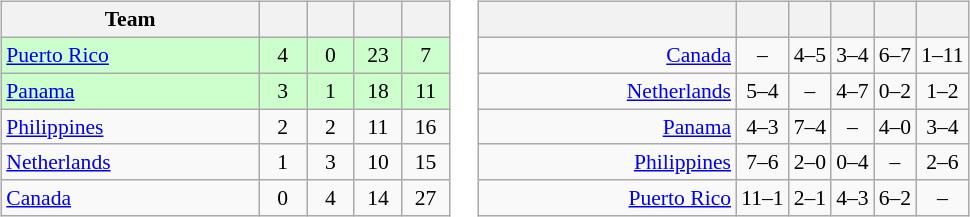<table>
<tr>
<td><br><table class="wikitable" style="text-align: center; font-size: 90%;">
<tr>
<th width=165>Team</th>
<th width=25></th>
<th width=25></th>
<th width=25></th>
<th width=25></th>
</tr>
<tr bgcolor="#ccffcc">
<td align="left"> <a href='#'>Puerto Rico</a></td>
<td>4</td>
<td>0</td>
<td>23</td>
<td>7</td>
</tr>
<tr bgcolor="#ccffcc">
<td align="left"> <a href='#'>Panama</a></td>
<td>3</td>
<td>1</td>
<td>18</td>
<td>11</td>
</tr>
<tr>
<td align="left"> <a href='#'>Philippines</a></td>
<td>2</td>
<td>2</td>
<td>11</td>
<td>16</td>
</tr>
<tr>
<td align="left"> <a href='#'>Netherlands</a></td>
<td>1</td>
<td>3</td>
<td>10</td>
<td>15</td>
</tr>
<tr>
<td align="left"> <a href='#'>Canada</a></td>
<td>0</td>
<td>4</td>
<td>14</td>
<td>27</td>
</tr>
</table>
</td>
<td><br><table class="wikitable" style="text-align:center; font-size:90%;">
<tr>
<th width=165> </th>
<th></th>
<th></th>
<th></th>
<th></th>
<th></th>
</tr>
<tr>
<td style="text-align:right;"><a href='#'>Canada</a> </td>
<td>–</td>
<td>4–5</td>
<td>3–4</td>
<td>6–7</td>
<td>1–11</td>
</tr>
<tr>
<td style="text-align:right;"><a href='#'>Netherlands</a> </td>
<td>5–4</td>
<td>–</td>
<td>4–7</td>
<td>0–2</td>
<td>1–2</td>
</tr>
<tr>
<td style="text-align:right;"><a href='#'>Panama</a> </td>
<td>4–3</td>
<td>7–4</td>
<td>–</td>
<td>4–0</td>
<td>3–4</td>
</tr>
<tr>
<td style="text-align:right;"><a href='#'>Philippines</a> </td>
<td>7–6</td>
<td>2–0</td>
<td>0–4</td>
<td>–</td>
<td>2–6</td>
</tr>
<tr>
<td style="text-align:right;"><a href='#'>Puerto Rico</a> </td>
<td>11–1</td>
<td>2–1</td>
<td>4–3</td>
<td>6–2</td>
<td>–</td>
</tr>
</table>
</td>
</tr>
</table>
